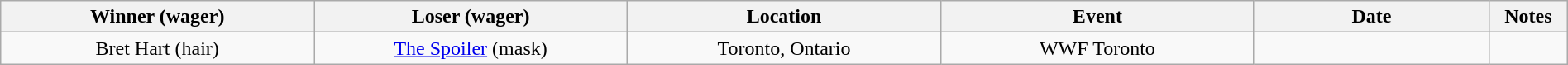<table class="wikitable sortable"  style="width:100%; text-align:center;">
<tr>
<th style="width:20%;" scope="col">Winner (wager)</th>
<th style="width:20%;" scope="col">Loser (wager)</th>
<th style="width:20%;" scope="col">Location</th>
<th style="width:20%;" scope="col">Event</th>
<th style="width:15%;" scope="col">Date</th>
<th class="unsortable"  style="width:5%;" scope="col">Notes</th>
</tr>
<tr>
<td>Bret Hart (hair)</td>
<td><a href='#'>The Spoiler</a> (mask)</td>
<td>Toronto, Ontario</td>
<td>WWF Toronto</td>
<td></td>
<td></td>
</tr>
</table>
